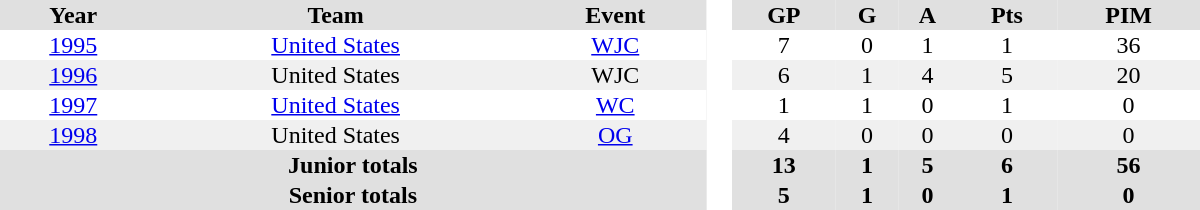<table border="0" cellpadding="1" cellspacing="0" style="text-align:center; width:50em">
<tr ALIGN="center" bgcolor="#e0e0e0">
<th>Year</th>
<th>Team</th>
<th>Event</th>
<th ALIGN="center" rowspan="99" bgcolor="#ffffff"> </th>
<th>GP</th>
<th>G</th>
<th>A</th>
<th>Pts</th>
<th>PIM</th>
</tr>
<tr>
<td><a href='#'>1995</a></td>
<td><a href='#'>United States</a></td>
<td><a href='#'>WJC</a></td>
<td>7</td>
<td>0</td>
<td>1</td>
<td>1</td>
<td>36</td>
</tr>
<tr bgcolor="#f0f0f0">
<td><a href='#'>1996</a></td>
<td>United States</td>
<td>WJC</td>
<td>6</td>
<td>1</td>
<td>4</td>
<td>5</td>
<td>20</td>
</tr>
<tr>
<td><a href='#'>1997</a></td>
<td><a href='#'>United States</a></td>
<td><a href='#'>WC</a></td>
<td>1</td>
<td>1</td>
<td>0</td>
<td>1</td>
<td>0</td>
</tr>
<tr bgcolor="#f0f0f0">
<td><a href='#'>1998</a></td>
<td>United States</td>
<td><a href='#'>OG</a></td>
<td>4</td>
<td>0</td>
<td>0</td>
<td>0</td>
<td>0</td>
</tr>
<tr bgcolor="#e0e0e0">
<th colspan="3">Junior totals</th>
<th>13</th>
<th>1</th>
<th>5</th>
<th>6</th>
<th>56</th>
</tr>
<tr bgcolor="#e0e0e0">
<th colspan="3">Senior totals</th>
<th>5</th>
<th>1</th>
<th>0</th>
<th>1</th>
<th>0</th>
</tr>
</table>
